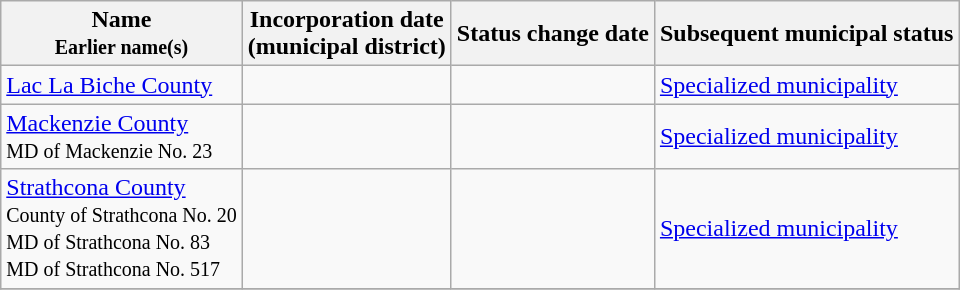<table class="wikitable sortable">
<tr>
<th scope=col>Name<br><small>Earlier name(s)</small></th>
<th scope=col>Incorporation date<br>(municipal district)</th>
<th scope=col>Status change date</th>
<th scope=col>Subsequent municipal status</th>
</tr>
<tr>
<td scope=row><a href='#'>Lac La Biche County</a></td>
<td align=center></td>
<td align=center></td>
<td><a href='#'>Specialized municipality</a></td>
</tr>
<tr>
<td scope=row><a href='#'>Mackenzie County</a><br><small>MD of Mackenzie No. 23</small></td>
<td align=center></td>
<td align=center></td>
<td><a href='#'>Specialized municipality</a></td>
</tr>
<tr>
<td scope=row><a href='#'>Strathcona County</a><br><small>County of Strathcona No. 20<br>MD of Strathcona No. 83<br>MD of Strathcona No. 517</small></td>
<td align=center></td>
<td align=center></td>
<td><a href='#'>Specialized municipality</a></td>
</tr>
<tr>
</tr>
</table>
